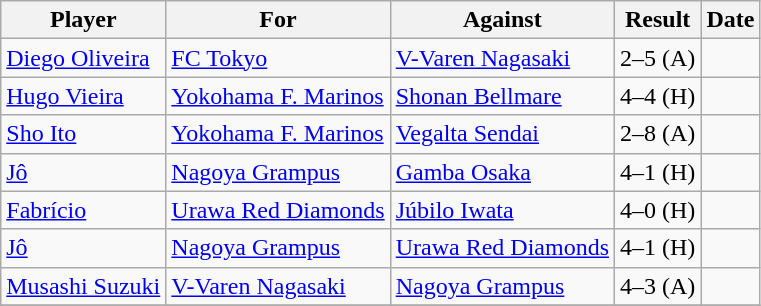<table class="wikitable">
<tr>
<th>Player</th>
<th>For</th>
<th>Against</th>
<th style="text-align:center">Result</th>
<th>Date</th>
</tr>
<tr>
<td> <a href='#'>Diego Oliveira</a></td>
<td><a href='#'>FC Tokyo</a></td>
<td><a href='#'>V-Varen Nagasaki</a></td>
<td style="text-align:center;">2–5 (A)</td>
<td></td>
</tr>
<tr>
<td> <a href='#'>Hugo Vieira</a></td>
<td><a href='#'>Yokohama F. Marinos</a></td>
<td><a href='#'>Shonan Bellmare</a></td>
<td style="text-align:center;">4–4 (H)</td>
<td></td>
</tr>
<tr>
<td> <a href='#'>Sho Ito</a></td>
<td><a href='#'>Yokohama F. Marinos</a></td>
<td><a href='#'>Vegalta Sendai</a></td>
<td style="text-align:center;">2–8 (A)</td>
<td></td>
</tr>
<tr>
<td> <a href='#'>Jô</a></td>
<td><a href='#'>Nagoya Grampus</a></td>
<td><a href='#'>Gamba Osaka</a></td>
<td style="text-align:center;">4–1 (H)</td>
<td></td>
</tr>
<tr>
<td> <a href='#'>Fabrício</a></td>
<td><a href='#'>Urawa Red Diamonds</a></td>
<td><a href='#'>Júbilo Iwata</a></td>
<td style="text-align:center;">4–0 (H)</td>
<td></td>
</tr>
<tr>
<td> <a href='#'>Jô</a></td>
<td><a href='#'>Nagoya Grampus</a></td>
<td><a href='#'>Urawa Red Diamonds</a></td>
<td style="text-align:center;">4–1 (H)</td>
<td></td>
</tr>
<tr>
<td> <a href='#'>Musashi Suzuki</a></td>
<td><a href='#'>V-Varen Nagasaki</a></td>
<td><a href='#'>Nagoya Grampus</a></td>
<td style="text-align:center;">4–3 (A)</td>
<td></td>
</tr>
<tr>
</tr>
</table>
